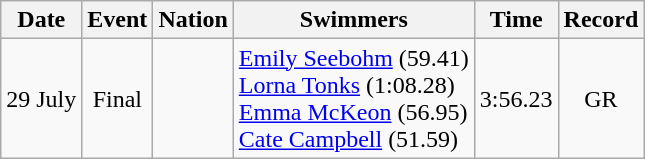<table class=wikitable style=text-align:center>
<tr>
<th>Date</th>
<th>Event</th>
<th>Nation</th>
<th>Swimmers</th>
<th>Time</th>
<th>Record</th>
</tr>
<tr>
<td>29 July</td>
<td>Final</td>
<td align=left></td>
<td align=left><a href='#'>Emily Seebohm</a> (59.41)<br><a href='#'>Lorna Tonks</a> (1:08.28)<br><a href='#'>Emma McKeon</a> (56.95)<br><a href='#'>Cate Campbell</a> (51.59)</td>
<td>3:56.23</td>
<td>GR</td>
</tr>
</table>
